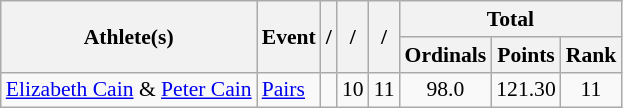<table class="wikitable" style="font-size:90%">
<tr>
<th rowspan="2">Athlete(s)</th>
<th rowspan="2">Event</th>
<th rowspan="2">/</th>
<th rowspan="2">/</th>
<th rowspan="2">/</th>
<th colspan="3">Total</th>
</tr>
<tr>
<th>Ordinals</th>
<th>Points</th>
<th>Rank</th>
</tr>
<tr align="center">
<td align="left"><a href='#'>Elizabeth Cain</a> & <a href='#'>Peter Cain</a></td>
<td align="left"><a href='#'>Pairs</a></td>
<td></td>
<td>10</td>
<td>11</td>
<td>98.0</td>
<td>121.30</td>
<td>11</td>
</tr>
</table>
